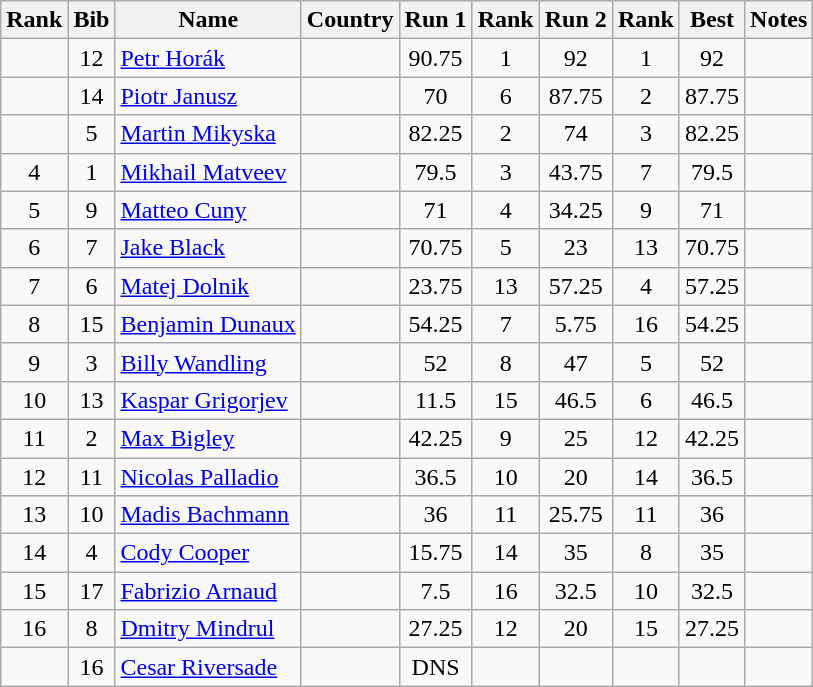<table class="wikitable sortable" style="text-align:center">
<tr>
<th>Rank</th>
<th>Bib</th>
<th>Name</th>
<th>Country</th>
<th>Run 1</th>
<th>Rank</th>
<th>Run 2</th>
<th>Rank</th>
<th>Best</th>
<th>Notes</th>
</tr>
<tr>
<td></td>
<td>12</td>
<td align=left><a href='#'>Petr Horák</a></td>
<td align=left></td>
<td>90.75</td>
<td>1</td>
<td>92</td>
<td>1</td>
<td>92</td>
<td></td>
</tr>
<tr>
<td></td>
<td>14</td>
<td align=left><a href='#'>Piotr Janusz</a></td>
<td align=left></td>
<td>70</td>
<td>6</td>
<td>87.75</td>
<td>2</td>
<td>87.75</td>
<td></td>
</tr>
<tr>
<td></td>
<td>5</td>
<td align=left><a href='#'>Martin Mikyska</a></td>
<td align=left></td>
<td>82.25</td>
<td>2</td>
<td>74</td>
<td>3</td>
<td>82.25</td>
<td></td>
</tr>
<tr>
<td>4</td>
<td>1</td>
<td align=left><a href='#'>Mikhail Matveev</a></td>
<td align=left></td>
<td>79.5</td>
<td>3</td>
<td>43.75</td>
<td>7</td>
<td>79.5</td>
<td></td>
</tr>
<tr>
<td>5</td>
<td>9</td>
<td align=left><a href='#'>Matteo Cuny</a></td>
<td align=left></td>
<td>71</td>
<td>4</td>
<td>34.25</td>
<td>9</td>
<td>71</td>
<td></td>
</tr>
<tr>
<td>6</td>
<td>7</td>
<td align=left><a href='#'>Jake Black</a></td>
<td align=left></td>
<td>70.75</td>
<td>5</td>
<td>23</td>
<td>13</td>
<td>70.75</td>
<td></td>
</tr>
<tr>
<td>7</td>
<td>6</td>
<td align=left><a href='#'>Matej Dolnik</a></td>
<td align=left></td>
<td>23.75</td>
<td>13</td>
<td>57.25</td>
<td>4</td>
<td>57.25</td>
<td></td>
</tr>
<tr>
<td>8</td>
<td>15</td>
<td align=left><a href='#'>Benjamin Dunaux</a></td>
<td align=left></td>
<td>54.25</td>
<td>7</td>
<td>5.75</td>
<td>16</td>
<td>54.25</td>
<td></td>
</tr>
<tr>
<td>9</td>
<td>3</td>
<td align=left><a href='#'>Billy Wandling</a></td>
<td align=left></td>
<td>52</td>
<td>8</td>
<td>47</td>
<td>5</td>
<td>52</td>
<td></td>
</tr>
<tr>
<td>10</td>
<td>13</td>
<td align=left><a href='#'>Kaspar Grigorjev</a></td>
<td align=left></td>
<td>11.5</td>
<td>15</td>
<td>46.5</td>
<td>6</td>
<td>46.5</td>
<td></td>
</tr>
<tr>
<td>11</td>
<td>2</td>
<td align=left><a href='#'>Max Bigley</a></td>
<td align=left></td>
<td>42.25</td>
<td>9</td>
<td>25</td>
<td>12</td>
<td>42.25</td>
<td></td>
</tr>
<tr>
<td>12</td>
<td>11</td>
<td align=left><a href='#'>Nicolas Palladio</a></td>
<td align=left></td>
<td>36.5</td>
<td>10</td>
<td>20</td>
<td>14</td>
<td>36.5</td>
<td></td>
</tr>
<tr>
<td>13</td>
<td>10</td>
<td align=left><a href='#'>Madis Bachmann</a></td>
<td align=left></td>
<td>36</td>
<td>11</td>
<td>25.75</td>
<td>11</td>
<td>36</td>
<td></td>
</tr>
<tr>
<td>14</td>
<td>4</td>
<td align=left><a href='#'>Cody Cooper</a></td>
<td align=left></td>
<td>15.75</td>
<td>14</td>
<td>35</td>
<td>8</td>
<td>35</td>
<td></td>
</tr>
<tr>
<td>15</td>
<td>17</td>
<td align=left><a href='#'>Fabrizio Arnaud</a></td>
<td align=left></td>
<td>7.5</td>
<td>16</td>
<td>32.5</td>
<td>10</td>
<td>32.5</td>
<td></td>
</tr>
<tr>
<td>16</td>
<td>8</td>
<td align=left><a href='#'>Dmitry Mindrul</a></td>
<td align=left></td>
<td>27.25</td>
<td>12</td>
<td>20</td>
<td>15</td>
<td>27.25</td>
<td></td>
</tr>
<tr>
<td></td>
<td>16</td>
<td align=left><a href='#'>Cesar Riversade</a></td>
<td align=left></td>
<td>DNS</td>
<td></td>
<td></td>
<td></td>
<td></td>
<td></td>
</tr>
</table>
